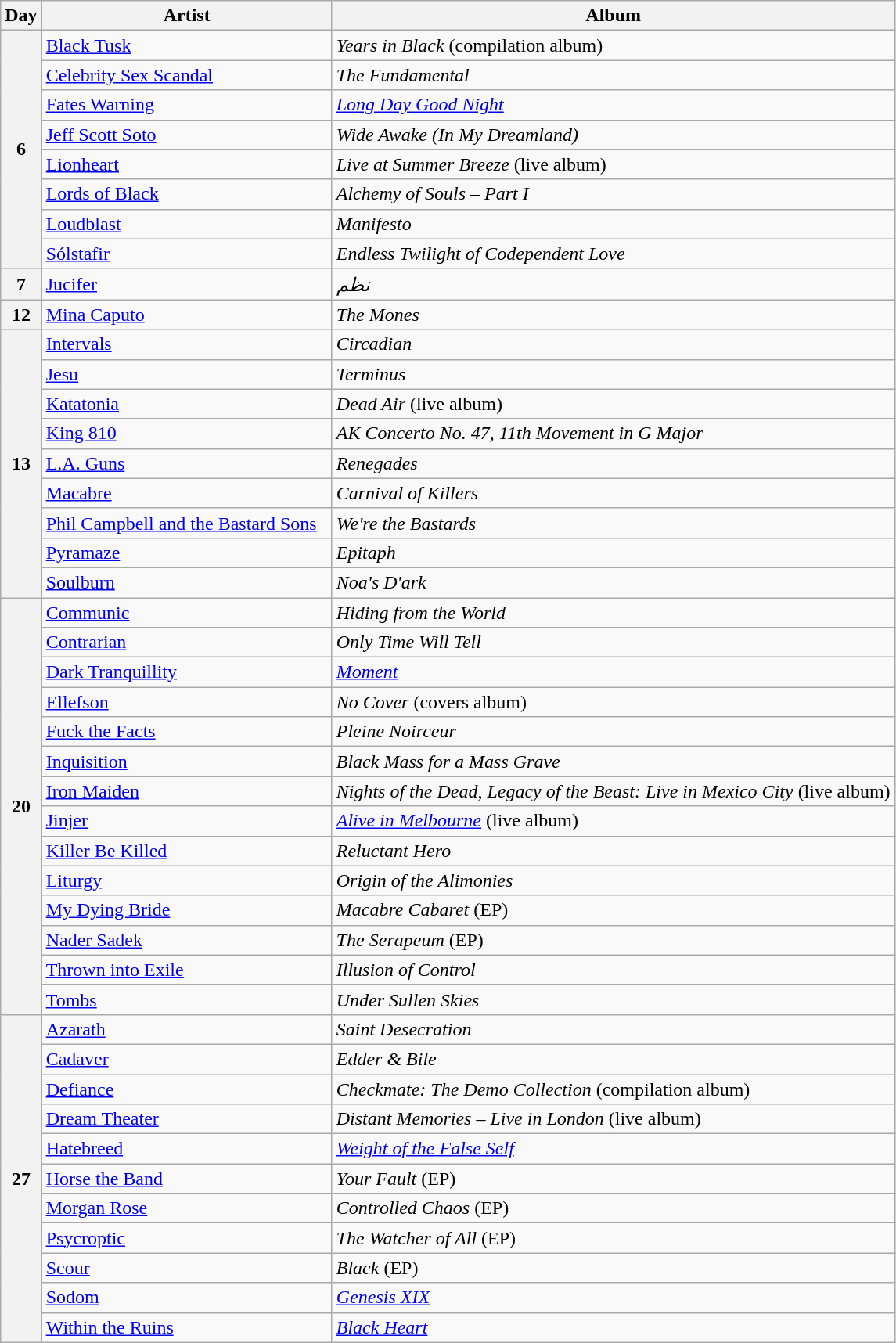<table class="wikitable" id="table_November">
<tr>
<th scope="col">Day</th>
<th scope="col" style="width:15em;">Artist</th>
<th scope="col">Album</th>
</tr>
<tr>
<th scope="row" rowspan="8">6</th>
<td><a href='#'>Black Tusk</a></td>
<td><em>Years in Black</em> (compilation album)</td>
</tr>
<tr>
<td><a href='#'>Celebrity Sex Scandal</a></td>
<td><em>The Fundamental</em></td>
</tr>
<tr>
<td><a href='#'>Fates Warning</a></td>
<td><em><a href='#'>Long Day Good Night</a></em></td>
</tr>
<tr>
<td><a href='#'>Jeff Scott Soto</a></td>
<td><em>Wide Awake (In My Dreamland)</em></td>
</tr>
<tr>
<td><a href='#'>Lionheart</a></td>
<td><em>Live at Summer Breeze</em> (live album)</td>
</tr>
<tr>
<td><a href='#'>Lords of Black</a></td>
<td><em>Alchemy of Souls – Part I</em></td>
</tr>
<tr>
<td><a href='#'>Loudblast</a></td>
<td><em>Manifesto</em></td>
</tr>
<tr>
<td><a href='#'>Sólstafir</a></td>
<td><em>Endless Twilight of Codependent Love</em></td>
</tr>
<tr>
<th scope="row">7</th>
<td><a href='#'>Jucifer</a></td>
<td><em>نظم</em></td>
</tr>
<tr>
<th scope="row">12</th>
<td><a href='#'>Mina Caputo</a></td>
<td><em>The Mones</em></td>
</tr>
<tr>
<th scope="row" rowspan="9">13</th>
<td><a href='#'>Intervals</a></td>
<td><em>Circadian</em></td>
</tr>
<tr>
<td><a href='#'>Jesu</a></td>
<td><em>Terminus</em></td>
</tr>
<tr>
<td><a href='#'>Katatonia</a></td>
<td><em>Dead Air</em> (live album)</td>
</tr>
<tr>
<td><a href='#'>King 810</a></td>
<td><em>AK Concerto No. 47, 11th Movement in G Major</em></td>
</tr>
<tr>
<td><a href='#'>L.A. Guns</a></td>
<td><em>Renegades</em></td>
</tr>
<tr>
<td><a href='#'>Macabre</a></td>
<td><em>Carnival of Killers</em></td>
</tr>
<tr>
<td><a href='#'>Phil Campbell and the Bastard Sons</a></td>
<td><em>We're the Bastards</em></td>
</tr>
<tr>
<td><a href='#'>Pyramaze</a></td>
<td><em>Epitaph</em></td>
</tr>
<tr>
<td><a href='#'>Soulburn</a></td>
<td><em>Noa's D'ark</em></td>
</tr>
<tr>
<th scope="row" rowspan="14">20</th>
<td><a href='#'>Communic</a></td>
<td><em>Hiding from the World</em></td>
</tr>
<tr>
<td><a href='#'>Contrarian</a></td>
<td><em>Only Time Will Tell</em></td>
</tr>
<tr>
<td><a href='#'>Dark Tranquillity</a></td>
<td><em><a href='#'>Moment</a></em></td>
</tr>
<tr>
<td><a href='#'>Ellefson</a></td>
<td><em>No Cover</em> (covers album)</td>
</tr>
<tr>
<td><a href='#'>Fuck the Facts</a></td>
<td><em>Pleine Noirceur</em></td>
</tr>
<tr>
<td><a href='#'>Inquisition</a></td>
<td><em>Black Mass for a Mass Grave</em></td>
</tr>
<tr>
<td><a href='#'>Iron Maiden</a></td>
<td><em>Nights of the Dead, Legacy of the Beast: Live in Mexico City</em> (live album)</td>
</tr>
<tr>
<td><a href='#'>Jinjer</a></td>
<td><em><a href='#'>Alive in Melbourne</a></em> (live album)</td>
</tr>
<tr>
<td><a href='#'>Killer Be Killed</a></td>
<td><em>Reluctant Hero</em></td>
</tr>
<tr>
<td><a href='#'>Liturgy</a></td>
<td><em>Origin of the Alimonies</em></td>
</tr>
<tr>
<td><a href='#'>My Dying Bride</a></td>
<td><em>Macabre Cabaret</em> (EP)</td>
</tr>
<tr>
<td><a href='#'>Nader Sadek</a></td>
<td><em>The Serapeum</em> (EP)</td>
</tr>
<tr>
<td><a href='#'>Thrown into Exile</a></td>
<td><em>Illusion of Control</em></td>
</tr>
<tr>
<td><a href='#'>Tombs</a></td>
<td><em>Under Sullen Skies</em></td>
</tr>
<tr>
<th scope="row" rowspan="11">27</th>
<td><a href='#'>Azarath</a></td>
<td><em>Saint Desecration</em></td>
</tr>
<tr>
<td><a href='#'>Cadaver</a></td>
<td><em>Edder & Bile</em></td>
</tr>
<tr>
<td><a href='#'>Defiance</a></td>
<td><em>Checkmate: The Demo Collection</em> (compilation album)</td>
</tr>
<tr>
<td><a href='#'>Dream Theater</a></td>
<td><em>Distant Memories – Live in London</em> (live album)</td>
</tr>
<tr>
<td><a href='#'>Hatebreed</a></td>
<td><em><a href='#'>Weight of the False Self</a></em></td>
</tr>
<tr>
<td><a href='#'>Horse the Band</a></td>
<td><em>Your Fault</em> (EP)</td>
</tr>
<tr>
<td><a href='#'>Morgan Rose</a></td>
<td><em>Controlled Chaos</em> (EP)</td>
</tr>
<tr>
<td><a href='#'>Psycroptic</a></td>
<td><em>The Watcher of All</em> (EP)</td>
</tr>
<tr>
<td><a href='#'>Scour</a></td>
<td><em>Black</em> (EP)</td>
</tr>
<tr>
<td><a href='#'>Sodom</a></td>
<td><em><a href='#'>Genesis XIX</a></em></td>
</tr>
<tr>
<td><a href='#'>Within the Ruins</a></td>
<td><em><a href='#'>Black Heart</a></em></td>
</tr>
</table>
